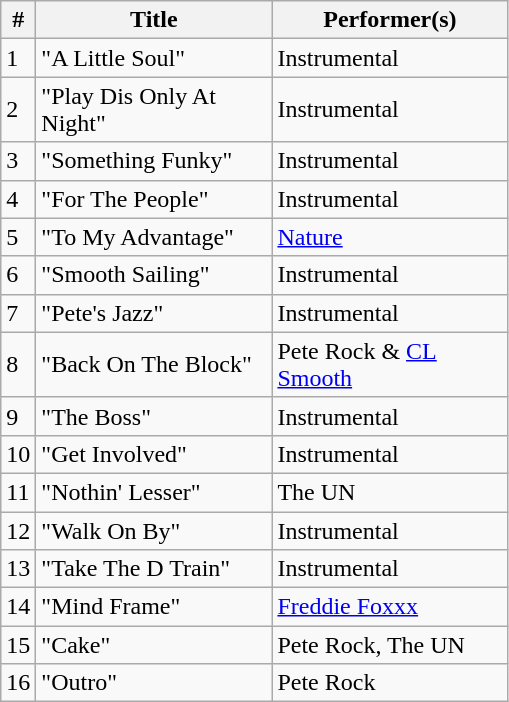<table class="wikitable">
<tr>
<th align="center">#</th>
<th align="center" width="150">Title</th>
<th align="center" width="150">Performer(s)</th>
</tr>
<tr>
<td>1</td>
<td>"A Little Soul"</td>
<td>Instrumental</td>
</tr>
<tr>
<td>2</td>
<td>"Play Dis Only At Night"</td>
<td>Instrumental</td>
</tr>
<tr>
<td>3</td>
<td>"Something Funky"</td>
<td>Instrumental</td>
</tr>
<tr>
<td>4</td>
<td>"For The People"</td>
<td>Instrumental</td>
</tr>
<tr>
<td>5</td>
<td>"To My Advantage"</td>
<td><a href='#'>Nature</a></td>
</tr>
<tr>
<td>6</td>
<td>"Smooth Sailing"</td>
<td>Instrumental</td>
</tr>
<tr>
<td>7</td>
<td>"Pete's Jazz"</td>
<td>Instrumental</td>
</tr>
<tr>
<td>8</td>
<td>"Back On The Block"</td>
<td>Pete Rock & <a href='#'>CL Smooth</a></td>
</tr>
<tr>
<td>9</td>
<td>"The Boss"</td>
<td>Instrumental</td>
</tr>
<tr>
<td>10</td>
<td>"Get Involved"</td>
<td>Instrumental</td>
</tr>
<tr>
<td>11</td>
<td>"Nothin' Lesser"</td>
<td>The UN</td>
</tr>
<tr>
<td>12</td>
<td>"Walk On By"</td>
<td>Instrumental</td>
</tr>
<tr>
<td>13</td>
<td>"Take The D Train"</td>
<td>Instrumental</td>
</tr>
<tr>
<td>14</td>
<td>"Mind Frame"</td>
<td><a href='#'>Freddie Foxxx</a></td>
</tr>
<tr>
<td>15</td>
<td>"Cake"</td>
<td>Pete Rock, The UN</td>
</tr>
<tr>
<td>16</td>
<td>"Outro"</td>
<td>Pete Rock</td>
</tr>
</table>
